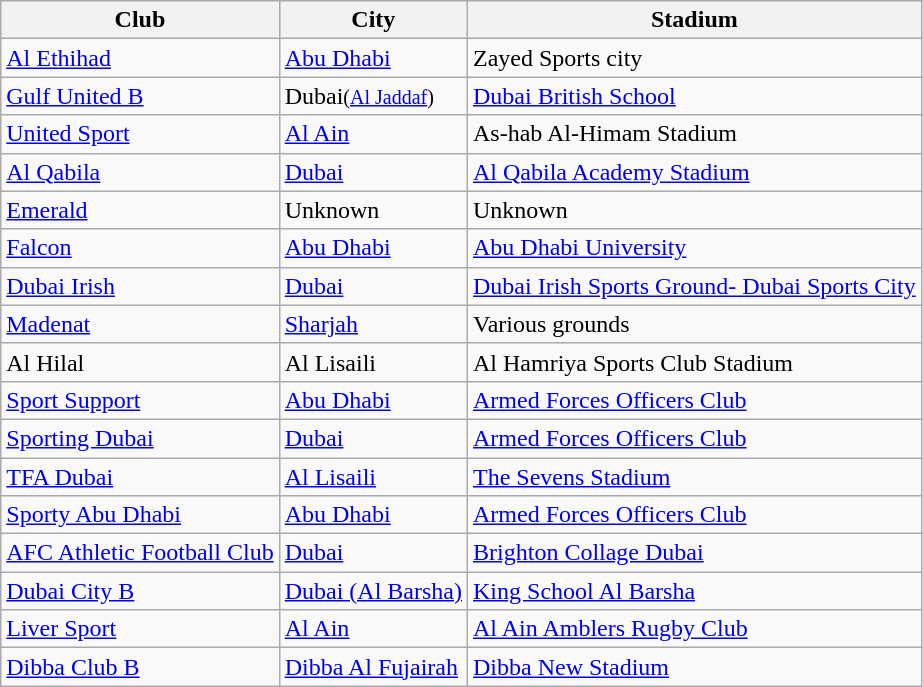<table class="wikitable">
<tr>
<th>Club</th>
<th>City</th>
<th>Stadium</th>
</tr>
<tr>
<td><a href='#'>Al Ethihad</a></td>
<td><a href='#'>Abu Dhabi</a></td>
<td>Zayed Sports city</td>
</tr>
<tr>
<td><a href='#'>Gulf United B</a></td>
<td>Dubai<small>(<a href='#'>Al Jaddaf</a>)</small></td>
<td><a href='#'>Dubai British School</a></td>
</tr>
<tr>
<td><a href='#'>United Sport</a></td>
<td><a href='#'>Al Ain</a></td>
<td>As-hab Al-Himam Stadium</td>
</tr>
<tr>
<td><a href='#'>Al Qabila</a></td>
<td><a href='#'>Dubai</a></td>
<td><a href='#'>Al Qabila Academy Stadium</a></td>
</tr>
<tr>
<td><a href='#'>Emerald</a></td>
<td>Unknown</td>
<td>Unknown</td>
</tr>
<tr>
<td><a href='#'>Falcon</a></td>
<td><a href='#'>Abu Dhabi</a></td>
<td><a href='#'>Abu Dhabi University</a></td>
</tr>
<tr>
<td><a href='#'>Dubai Irish</a></td>
<td><a href='#'>Dubai</a></td>
<td><a href='#'>Dubai Irish Sports Ground- Dubai Sports City</a></td>
</tr>
<tr>
<td><a href='#'>Madenat</a></td>
<td><a href='#'>Sharjah</a></td>
<td>Various grounds</td>
</tr>
<tr>
<td>Al Hilal</td>
<td>Al Lisaili</td>
<td>Al Hamriya Sports Club Stadium</td>
</tr>
<tr>
<td><a href='#'>Sport Support</a></td>
<td><a href='#'>Abu Dhabi</a></td>
<td><a href='#'>Armed Forces Officers Club</a></td>
</tr>
<tr>
<td><a href='#'>Sporting Dubai</a></td>
<td><a href='#'>Dubai</a></td>
<td><a href='#'>Armed Forces Officers Club</a></td>
</tr>
<tr>
<td><a href='#'>TFA Dubai</a></td>
<td><a href='#'>Al Lisaili</a></td>
<td><a href='#'>The Sevens Stadium</a></td>
</tr>
<tr>
<td><a href='#'>Sporty Abu Dhabi</a></td>
<td><a href='#'>Abu Dhabi</a></td>
<td><a href='#'>Armed Forces Officers Club</a></td>
</tr>
<tr>
<td><a href='#'>AFC Athletic Football Club</a></td>
<td><a href='#'>Dubai</a></td>
<td><a href='#'>Brighton Collage Dubai</a></td>
</tr>
<tr>
<td><a href='#'>Dubai City B</a></td>
<td><a href='#'>Dubai (Al Barsha)</a></td>
<td><a href='#'>King School Al Barsha</a></td>
</tr>
<tr>
<td><a href='#'>Liver Sport</a></td>
<td><a href='#'>Al Ain</a></td>
<td><a href='#'>Al Ain Amblers Rugby Club</a></td>
</tr>
<tr>
<td><a href='#'>Dibba Club B</a></td>
<td><a href='#'>Dibba Al Fujairah</a></td>
<td><a href='#'>Dibba New Stadium</a></td>
</tr>
</table>
